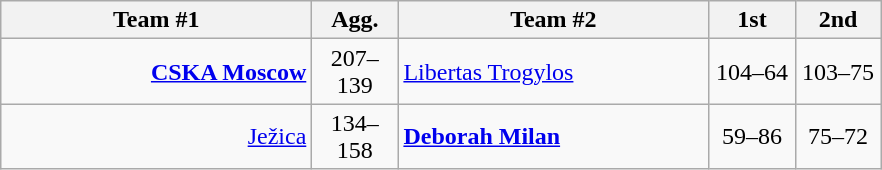<table class=wikitable style="text-align:center">
<tr>
<th width=200>Team #1</th>
<th width=50>Agg.</th>
<th width=200>Team #2</th>
<th width=50>1st</th>
<th width=50>2nd</th>
</tr>
<tr>
<td align=right><strong><a href='#'>CSKA Moscow</a></strong> </td>
<td>207–139</td>
<td align=left> <a href='#'>Libertas Trogylos</a></td>
<td align=center>104–64</td>
<td align=center>103–75</td>
</tr>
<tr>
<td align=right><a href='#'>Ježica</a> </td>
<td>134–158</td>
<td align=left> <strong><a href='#'>Deborah Milan</a></strong></td>
<td align=center>59–86</td>
<td align=center>75–72</td>
</tr>
</table>
